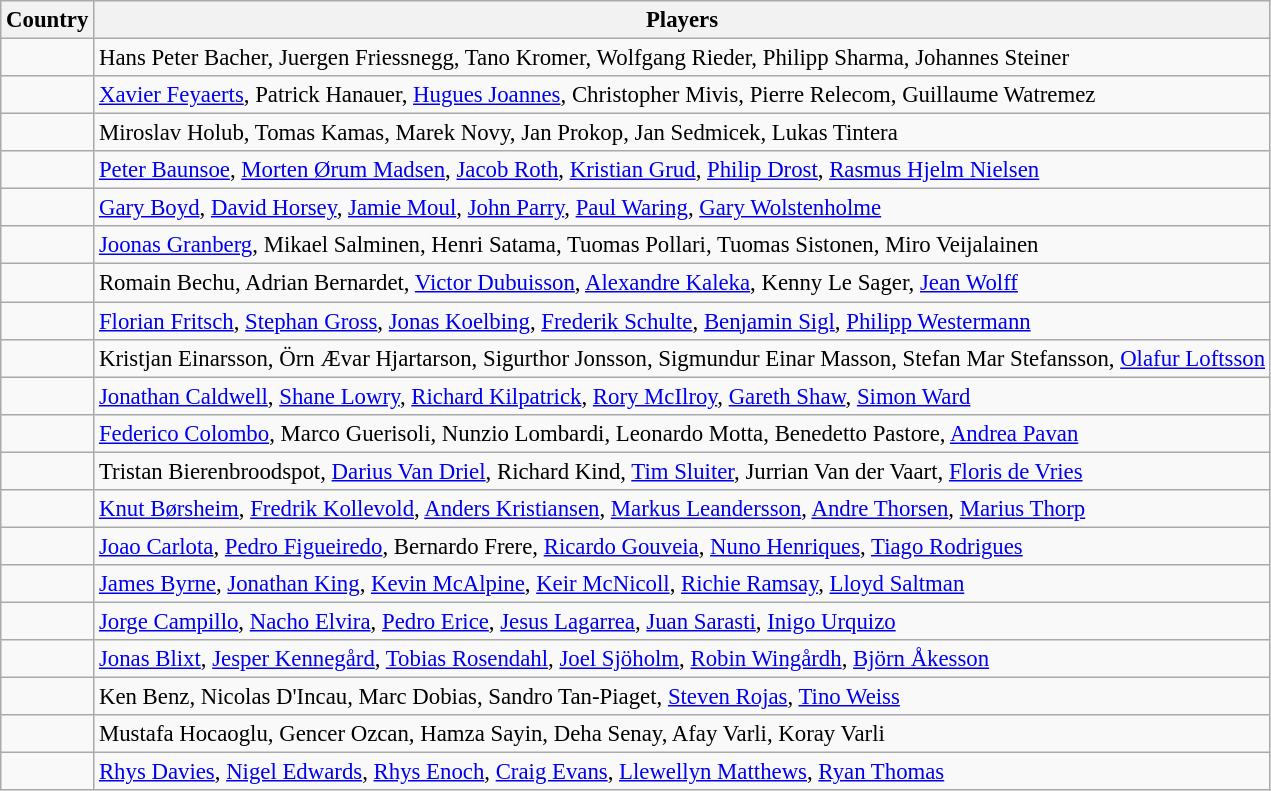<table class="wikitable" style="font-size:95%;">
<tr>
<th>Country</th>
<th>Players</th>
</tr>
<tr>
<td></td>
<td>Hans Peter Bacher, Juergen Friessnegg, Tano Kromer, Wolfgang Rieder, Philipp Sharma, Johannes Steiner</td>
</tr>
<tr>
<td></td>
<td><a href='#'>Xavier Feyaerts</a>, Patrick Hanauer, <a href='#'>Hugues Joannes</a>, Christopher Mivis, Pierre Relecom, Guillaume Watremez</td>
</tr>
<tr>
<td></td>
<td>Miroslav Holub, Tomas Kamas, Marek Novy, Jan Prokop, Jan Sedmicek, Lukas Tintera</td>
</tr>
<tr>
<td></td>
<td><a href='#'>Peter Baunsoe</a>, <a href='#'>Morten Ørum Madsen</a>, <a href='#'>Jacob Roth</a>, <a href='#'>Kristian Grud</a>, <a href='#'>Philip Drost</a>, <a href='#'>Rasmus Hjelm Nielsen</a></td>
</tr>
<tr>
<td></td>
<td><a href='#'>Gary Boyd</a>, <a href='#'>David Horsey</a>, <a href='#'>Jamie Moul</a>, <a href='#'>John Parry</a>, <a href='#'>Paul Waring</a>, <a href='#'>Gary Wolstenholme</a></td>
</tr>
<tr>
<td></td>
<td><a href='#'>Joonas Granberg</a>, Mikael Salminen, Henri Satama, Tuomas Pollari, Tuomas Sistonen, Miro Veijalainen</td>
</tr>
<tr>
<td></td>
<td>Romain Bechu, Adrian Bernardet, <a href='#'>Victor Dubuisson</a>, <a href='#'>Alexandre Kaleka</a>, Kenny Le Sager, <a href='#'>Jean Wolff</a></td>
</tr>
<tr>
<td></td>
<td><a href='#'>Florian Fritsch</a>, <a href='#'>Stephan Gross</a>, <a href='#'>Jonas Koelbing</a>, <a href='#'>Frederik Schulte</a>, <a href='#'>Benjamin Sigl</a>, <a href='#'>Philipp Westermann</a></td>
</tr>
<tr>
<td></td>
<td>Kristjan Einarsson, Örn Ævar Hjartarson, Sigurthor Jonsson, Sigmundur Einar Masson, Stefan Mar Stefansson, <a href='#'>Olafur Loftsson</a></td>
</tr>
<tr>
<td></td>
<td><a href='#'>Jonathan Caldwell</a>, <a href='#'>Shane Lowry</a>, <a href='#'>Richard Kilpatrick</a>, <a href='#'>Rory McIlroy</a>, <a href='#'>Gareth Shaw</a>, <a href='#'>Simon Ward</a></td>
</tr>
<tr>
<td></td>
<td><a href='#'>Federico Colombo</a>, Marco Guerisoli, Nunzio Lombardi, Leonardo Motta, Benedetto Pastore, <a href='#'>Andrea Pavan</a></td>
</tr>
<tr>
<td></td>
<td>Tristan Bierenbroodspot, <a href='#'>Darius Van Driel</a>, Richard Kind, <a href='#'>Tim Sluiter</a>, Jurrian Van der Vaart, <a href='#'>Floris de Vries</a></td>
</tr>
<tr>
<td></td>
<td><a href='#'>Knut Børsheim</a>, <a href='#'>Fredrik Kollevold</a>, <a href='#'>Anders Kristiansen</a>, <a href='#'>Markus Leandersson</a>, <a href='#'>Andre Thorsen</a>, <a href='#'>Marius Thorp</a></td>
</tr>
<tr>
<td></td>
<td><a href='#'>Joao Carlota</a>, <a href='#'>Pedro Figueiredo</a>, Bernardo Frere, <a href='#'>Ricardo Gouveia</a>, <a href='#'>Nuno Henriques</a>, <a href='#'>Tiago Rodrigues</a></td>
</tr>
<tr>
<td></td>
<td><a href='#'>James Byrne</a>, <a href='#'>Jonathan King</a>, <a href='#'>Kevin McAlpine</a>, <a href='#'>Keir McNicoll</a>, <a href='#'>Richie Ramsay</a>, <a href='#'>Lloyd Saltman</a></td>
</tr>
<tr>
<td></td>
<td><a href='#'>Jorge Campillo</a>, <a href='#'>Nacho Elvira</a>, <a href='#'>Pedro Erice</a>, <a href='#'>Jesus Lagarrea</a>, <a href='#'>Juan Sarasti</a>, <a href='#'>Inigo Urquizo</a></td>
</tr>
<tr>
<td></td>
<td><a href='#'>Jonas Blixt</a>, <a href='#'>Jesper Kennegård</a>, <a href='#'>Tobias Rosendahl</a>, <a href='#'>Joel Sjöholm</a>, <a href='#'>Robin Wingårdh</a>, <a href='#'>Björn Åkesson</a></td>
</tr>
<tr>
<td></td>
<td>Ken Benz, Nicolas D'Incau, Marc Dobias, Sandro Tan-Piaget, <a href='#'>Steven Rojas</a>, <a href='#'>Tino Weiss</a></td>
</tr>
<tr>
<td></td>
<td>Mustafa Hocaoglu, Gencer Ozcan, Hamza Sayin, Deha Senay,  Afay Varli, Koray Varli</td>
</tr>
<tr>
<td></td>
<td><a href='#'>Rhys Davies</a>, <a href='#'>Nigel Edwards</a>, <a href='#'>Rhys Enoch</a>, <a href='#'>Craig Evans</a>, <a href='#'>Llewellyn Matthews</a>, <a href='#'>Ryan Thomas</a></td>
</tr>
</table>
